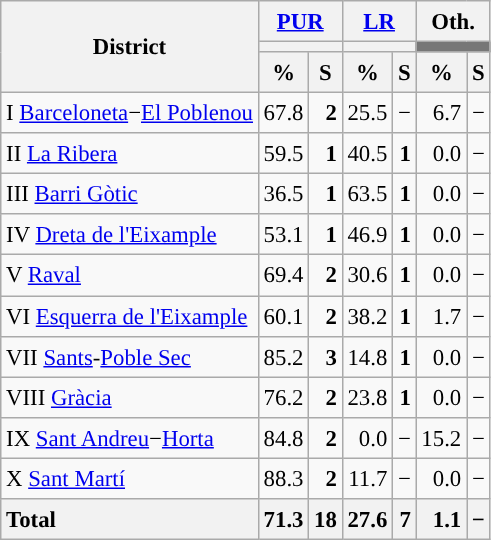<table class='wikitable sortable' style='text-align:right; font-size:95%; line-height:20px;'>
<tr>
<th rowspan='3'>District</th>
<th colspan='2' width='30px'><a href='#'>PUR</a></th>
<th colspan='2' width='30px'><a href='#'>LR</a></th>
<th colspan='2' width='30px'>Oth.</th>
</tr>
<tr>
<th colspan='2' style='background:'></th>
<th colspan='2' style='background:'></th>
<th colspan='2' style='background:#777777'></th>
</tr>
<tr>
<th data-sort-type='number'>%</th>
<th data-sort-type='number'>S</th>
<th data-sort-type='number'>%</th>
<th data-sort-type='number'>S</th>
<th data-sort-type='number'>%</th>
<th data-sort-type='number'>S</th>
</tr>
<tr>
<td style='text-align: left;'>I <a href='#'>Barceloneta</a>−<a href='#'>El Poblenou</a></td>
<td style='text-align: right;'>67.8</td>
<td style='text-align: right;'><strong>2</strong></td>
<td style='text-align: right;'>25.5</td>
<td style='text-align: right;'>−</td>
<td style='text-align: right;'>6.7</td>
<td style='text-align: right;'>−</td>
</tr>
<tr>
<td style='text-align: left;'>II <a href='#'>La Ribera</a></td>
<td style='text-align: right;'>59.5</td>
<td style='text-align: right;'><strong>1</strong></td>
<td style='text-align: right;'>40.5</td>
<td style='text-align: right;'><strong>1</strong></td>
<td style='text-align: right;'>0.0</td>
<td style='text-align: right;'>−</td>
</tr>
<tr>
<td style='text-align: left;'>III <a href='#'>Barri Gòtic</a></td>
<td style='text-align: right;'>36.5</td>
<td style='text-align: right;'><strong>1</strong></td>
<td style='text-align: right;'>63.5</td>
<td style='text-align: right;'><strong>1</strong></td>
<td style='text-align: right;'>0.0</td>
<td style='text-align: right;'>−</td>
</tr>
<tr>
<td style='text-align: left;'>IV <a href='#'>Dreta de l'Eixample</a></td>
<td style='text-align: right;'>53.1</td>
<td style='text-align: right;'><strong>1</strong></td>
<td style='text-align: right;'>46.9</td>
<td style='text-align: right;'><strong>1</strong></td>
<td style='text-align: right;'>0.0</td>
<td style='text-align: right;'>−</td>
</tr>
<tr>
<td style='text-align: left;'>V <a href='#'>Raval</a></td>
<td style='text-align: right;'>69.4</td>
<td style='text-align: right;'><strong>2</strong></td>
<td style='text-align: right;'>30.6</td>
<td style='text-align: right;'><strong>1</strong></td>
<td style='text-align: right;'>0.0</td>
<td style='text-align: right;'>−</td>
</tr>
<tr>
<td style='text-align: left;'>VI <a href='#'>Esquerra de l'Eixample</a></td>
<td style='text-align: right;'>60.1</td>
<td style='text-align: right;'><strong>2</strong></td>
<td style='text-align: right;'>38.2</td>
<td style='text-align: right;'><strong>1</strong></td>
<td style='text-align: right;'>1.7</td>
<td style='text-align: right;'>−</td>
</tr>
<tr>
<td style='text-align: left;'>VII <a href='#'>Sants</a>-<a href='#'>Poble Sec</a></td>
<td style='text-align: right;'>85.2</td>
<td style='text-align: right;'><strong>3</strong></td>
<td style='text-align: right;'>14.8</td>
<td style='text-align: right;'><strong>1</strong></td>
<td style='text-align: right;'>0.0</td>
<td style='text-align: right;'>−</td>
</tr>
<tr>
<td style='text-align: left;'>VIII <a href='#'>Gràcia</a></td>
<td style='text-align: right;'>76.2</td>
<td style='text-align: right;'><strong>2</strong></td>
<td style='text-align: right;'>23.8</td>
<td style='text-align: right;'><strong>1</strong></td>
<td style='text-align: right;'>0.0</td>
<td style='text-align: right;'>−</td>
</tr>
<tr>
<td style='text-align: left;'>IX <a href='#'>Sant Andreu</a>−<a href='#'>Horta</a></td>
<td style='text-align: right;'>84.8</td>
<td style='text-align: right;'><strong>2</strong></td>
<td style='text-align: right;'>0.0</td>
<td style='text-align: right;'>−</td>
<td style='text-align: right;'>15.2</td>
<td style='text-align: right;'>−</td>
</tr>
<tr>
<td style='text-align: left;'>X <a href='#'>Sant Martí</a></td>
<td style='text-align: right;'>88.3</td>
<td style='text-align: right;'><strong>2</strong></td>
<td style='text-align: right;'>11.7</td>
<td style='text-align: right;'>−</td>
<td style='text-align: right;'>0.0</td>
<td style='text-align: right;'>−</td>
</tr>
<tr>
<th style='text-align: left;'>Total</th>
<th style='text-align: right;'>71.3</th>
<th style='text-align: right;'><strong>18</strong></th>
<th style='text-align: right;'>27.6</th>
<th style='text-align: right;'><strong>7</strong></th>
<th style='text-align: right;'>1.1</th>
<th style='text-align: right;'>−</th>
</tr>
</table>
